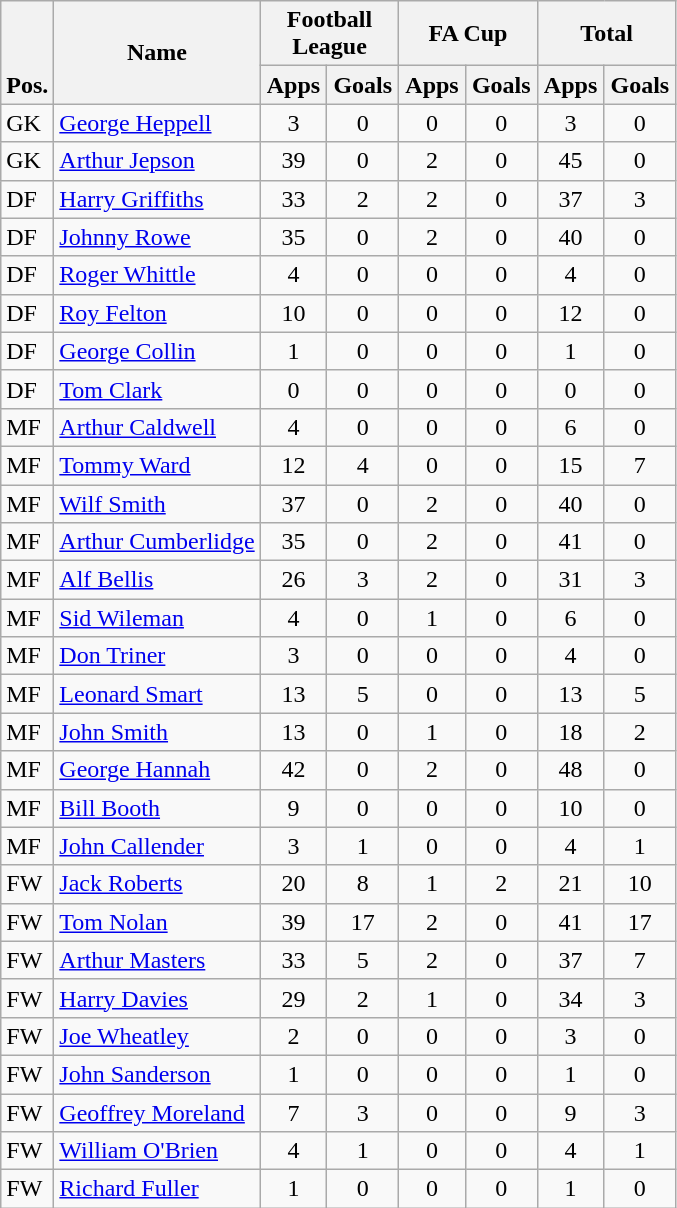<table class="wikitable" style="text-align:center">
<tr>
<th rowspan="2" style="vertical-align:bottom;">Pos.</th>
<th rowspan="2">Name</th>
<th colspan="2" style="width:85px;">Football League</th>
<th colspan="2" style="width:85px;">FA Cup</th>
<th colspan="2" style="width:85px;">Total</th>
</tr>
<tr>
<th>Apps</th>
<th>Goals</th>
<th>Apps</th>
<th>Goals</th>
<th>Apps</th>
<th>Goals</th>
</tr>
<tr>
<td align="left">GK</td>
<td align="left"> <a href='#'>George Heppell</a></td>
<td>3</td>
<td>0</td>
<td>0</td>
<td>0</td>
<td>3</td>
<td>0</td>
</tr>
<tr>
<td align="left">GK</td>
<td align="left"> <a href='#'>Arthur Jepson</a></td>
<td>39</td>
<td>0</td>
<td>2</td>
<td>0</td>
<td>45</td>
<td>0</td>
</tr>
<tr>
<td align="left">DF</td>
<td align="left"> <a href='#'>Harry Griffiths</a></td>
<td>33</td>
<td>2</td>
<td>2</td>
<td>0</td>
<td>37</td>
<td>3</td>
</tr>
<tr>
<td align="left">DF</td>
<td align="left"> <a href='#'>Johnny Rowe</a></td>
<td>35</td>
<td>0</td>
<td>2</td>
<td>0</td>
<td>40</td>
<td>0</td>
</tr>
<tr>
<td align="left">DF</td>
<td align="left"> <a href='#'>Roger Whittle</a></td>
<td>4</td>
<td>0</td>
<td>0</td>
<td>0</td>
<td>4</td>
<td>0</td>
</tr>
<tr>
<td align="left">DF</td>
<td align="left"> <a href='#'>Roy Felton</a></td>
<td>10</td>
<td>0</td>
<td>0</td>
<td>0</td>
<td>12</td>
<td>0</td>
</tr>
<tr>
<td align="left">DF</td>
<td align="left"> <a href='#'>George Collin</a></td>
<td>1</td>
<td>0</td>
<td>0</td>
<td>0</td>
<td>1</td>
<td>0</td>
</tr>
<tr>
<td align="left">DF</td>
<td align="left"><a href='#'>Tom Clark</a></td>
<td>0</td>
<td>0</td>
<td>0</td>
<td>0</td>
<td>0</td>
<td>0</td>
</tr>
<tr>
<td align="left">MF</td>
<td align="left"> <a href='#'>Arthur Caldwell</a></td>
<td>4</td>
<td>0</td>
<td>0</td>
<td>0</td>
<td>6</td>
<td>0</td>
</tr>
<tr>
<td align="left">MF</td>
<td align="left"> <a href='#'>Tommy Ward</a></td>
<td>12</td>
<td>4</td>
<td>0</td>
<td>0</td>
<td>15</td>
<td>7</td>
</tr>
<tr>
<td align="left">MF</td>
<td align="left"> <a href='#'>Wilf Smith</a></td>
<td>37</td>
<td>0</td>
<td>2</td>
<td>0</td>
<td>40</td>
<td>0</td>
</tr>
<tr>
<td align="left">MF</td>
<td align="left"> <a href='#'>Arthur Cumberlidge</a></td>
<td>35</td>
<td>0</td>
<td>2</td>
<td>0</td>
<td>41</td>
<td>0</td>
</tr>
<tr>
<td align="left">MF</td>
<td align="left"> <a href='#'>Alf Bellis</a></td>
<td>26</td>
<td>3</td>
<td>2</td>
<td>0</td>
<td>31</td>
<td>3</td>
</tr>
<tr>
<td align="left">MF</td>
<td align="left"> <a href='#'>Sid Wileman</a></td>
<td>4</td>
<td>0</td>
<td>1</td>
<td>0</td>
<td>6</td>
<td>0</td>
</tr>
<tr>
<td align="left">MF</td>
<td align="left"> <a href='#'>Don Triner</a></td>
<td>3</td>
<td>0</td>
<td>0</td>
<td>0</td>
<td>4</td>
<td>0</td>
</tr>
<tr>
<td align="left">MF</td>
<td align="left"> <a href='#'>Leonard Smart</a></td>
<td>13</td>
<td>5</td>
<td>0</td>
<td>0</td>
<td>13</td>
<td>5</td>
</tr>
<tr>
<td align="left">MF</td>
<td align="left"> <a href='#'>John Smith</a></td>
<td>13</td>
<td>0</td>
<td>1</td>
<td>0</td>
<td>18</td>
<td>2</td>
</tr>
<tr>
<td align="left">MF</td>
<td align="left"> <a href='#'>George Hannah</a></td>
<td>42</td>
<td>0</td>
<td>2</td>
<td>0</td>
<td>48</td>
<td>0</td>
</tr>
<tr>
<td align="left">MF</td>
<td align="left"> <a href='#'>Bill Booth</a></td>
<td>9</td>
<td>0</td>
<td>0</td>
<td>0</td>
<td>10</td>
<td>0</td>
</tr>
<tr>
<td align="left">MF</td>
<td align="left"> <a href='#'>John Callender</a></td>
<td>3</td>
<td>1</td>
<td>0</td>
<td>0</td>
<td>4</td>
<td>1</td>
</tr>
<tr>
<td align="left">FW</td>
<td align="left"> <a href='#'>Jack Roberts</a></td>
<td>20</td>
<td>8</td>
<td>1</td>
<td>2</td>
<td>21</td>
<td>10</td>
</tr>
<tr>
<td align="left">FW</td>
<td align="left"> <a href='#'>Tom Nolan</a></td>
<td>39</td>
<td>17</td>
<td>2</td>
<td>0</td>
<td>41</td>
<td>17</td>
</tr>
<tr>
<td align="left">FW</td>
<td align="left"> <a href='#'>Arthur Masters</a></td>
<td>33</td>
<td>5</td>
<td>2</td>
<td>0</td>
<td>37</td>
<td>7</td>
</tr>
<tr>
<td align="left">FW</td>
<td align="left"> <a href='#'>Harry Davies</a></td>
<td>29</td>
<td>2</td>
<td>1</td>
<td>0</td>
<td>34</td>
<td>3</td>
</tr>
<tr>
<td align="left">FW</td>
<td align="left"> <a href='#'>Joe Wheatley</a></td>
<td>2</td>
<td>0</td>
<td>0</td>
<td>0</td>
<td>3</td>
<td>0</td>
</tr>
<tr>
<td align="left">FW</td>
<td align="left"> <a href='#'>John Sanderson</a></td>
<td>1</td>
<td>0</td>
<td>0</td>
<td>0</td>
<td>1</td>
<td>0</td>
</tr>
<tr>
<td align="left">FW</td>
<td align="left"> <a href='#'>Geoffrey Moreland</a></td>
<td>7</td>
<td>3</td>
<td>0</td>
<td>0</td>
<td>9</td>
<td>3</td>
</tr>
<tr>
<td align="left">FW</td>
<td align="left"> <a href='#'>William O'Brien</a></td>
<td>4</td>
<td>1</td>
<td>0</td>
<td>0</td>
<td>4</td>
<td>1</td>
</tr>
<tr>
<td align="left">FW</td>
<td align="left"> <a href='#'>Richard Fuller</a></td>
<td>1</td>
<td>0</td>
<td>0</td>
<td>0</td>
<td>1</td>
<td>0</td>
</tr>
</table>
